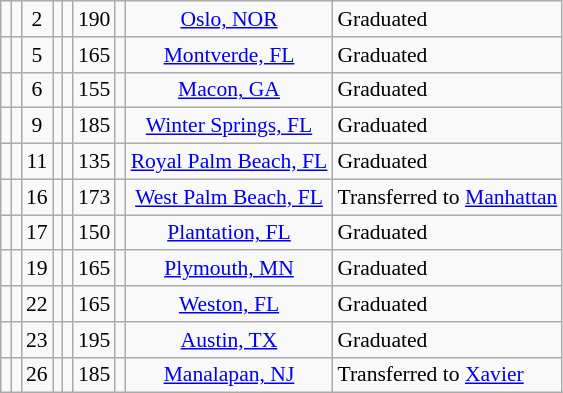<table class="wikitable sortable"  style="text-align:center; font-size:90%; ">
<tr>
<td align="left"></td>
<td></td>
<td>2</td>
<td></td>
<td></td>
<td>190</td>
<td></td>
<td><a href='#'>Oslo, NOR</a></td>
<td align="left">Graduated</td>
</tr>
<tr>
<td align="left"></td>
<td></td>
<td>5</td>
<td></td>
<td></td>
<td>165</td>
<td></td>
<td><a href='#'>Montverde, FL</a></td>
<td align="left">Graduated</td>
</tr>
<tr>
<td align="left"></td>
<td></td>
<td>6</td>
<td></td>
<td></td>
<td>155</td>
<td></td>
<td><a href='#'>Macon, GA</a></td>
<td align="left">Graduated</td>
</tr>
<tr>
<td align="left"></td>
<td></td>
<td>9</td>
<td></td>
<td></td>
<td>185</td>
<td></td>
<td><a href='#'>Winter Springs, FL</a></td>
<td align="left">Graduated</td>
</tr>
<tr>
<td align="left"></td>
<td></td>
<td>11</td>
<td></td>
<td></td>
<td>135</td>
<td></td>
<td><a href='#'>Royal Palm Beach, FL</a></td>
<td align="left">Graduated</td>
</tr>
<tr>
<td align="left"></td>
<td></td>
<td>16</td>
<td></td>
<td></td>
<td>173</td>
<td></td>
<td><a href='#'>West Palm Beach, FL</a></td>
<td align="left">Transferred to <a href='#'>Manhattan</a></td>
</tr>
<tr>
<td align="left"></td>
<td></td>
<td>17</td>
<td></td>
<td></td>
<td>150</td>
<td></td>
<td><a href='#'>Plantation, FL</a></td>
<td align="left">Graduated</td>
</tr>
<tr>
<td align="left"></td>
<td></td>
<td>19</td>
<td></td>
<td></td>
<td>165</td>
<td></td>
<td><a href='#'>Plymouth, MN</a></td>
<td align="left">Graduated</td>
</tr>
<tr>
<td align="left"></td>
<td></td>
<td>22</td>
<td></td>
<td></td>
<td>165</td>
<td></td>
<td><a href='#'>Weston, FL</a></td>
<td align="left">Graduated</td>
</tr>
<tr>
<td align="left"></td>
<td></td>
<td>23</td>
<td></td>
<td></td>
<td>195</td>
<td></td>
<td><a href='#'>Austin, TX</a></td>
<td align="left">Graduated</td>
</tr>
<tr>
<td align="left"></td>
<td></td>
<td>26</td>
<td></td>
<td></td>
<td>185</td>
<td></td>
<td><a href='#'>Manalapan, NJ</a></td>
<td align="left">Transferred to <a href='#'>Xavier</a></td>
</tr>
</table>
